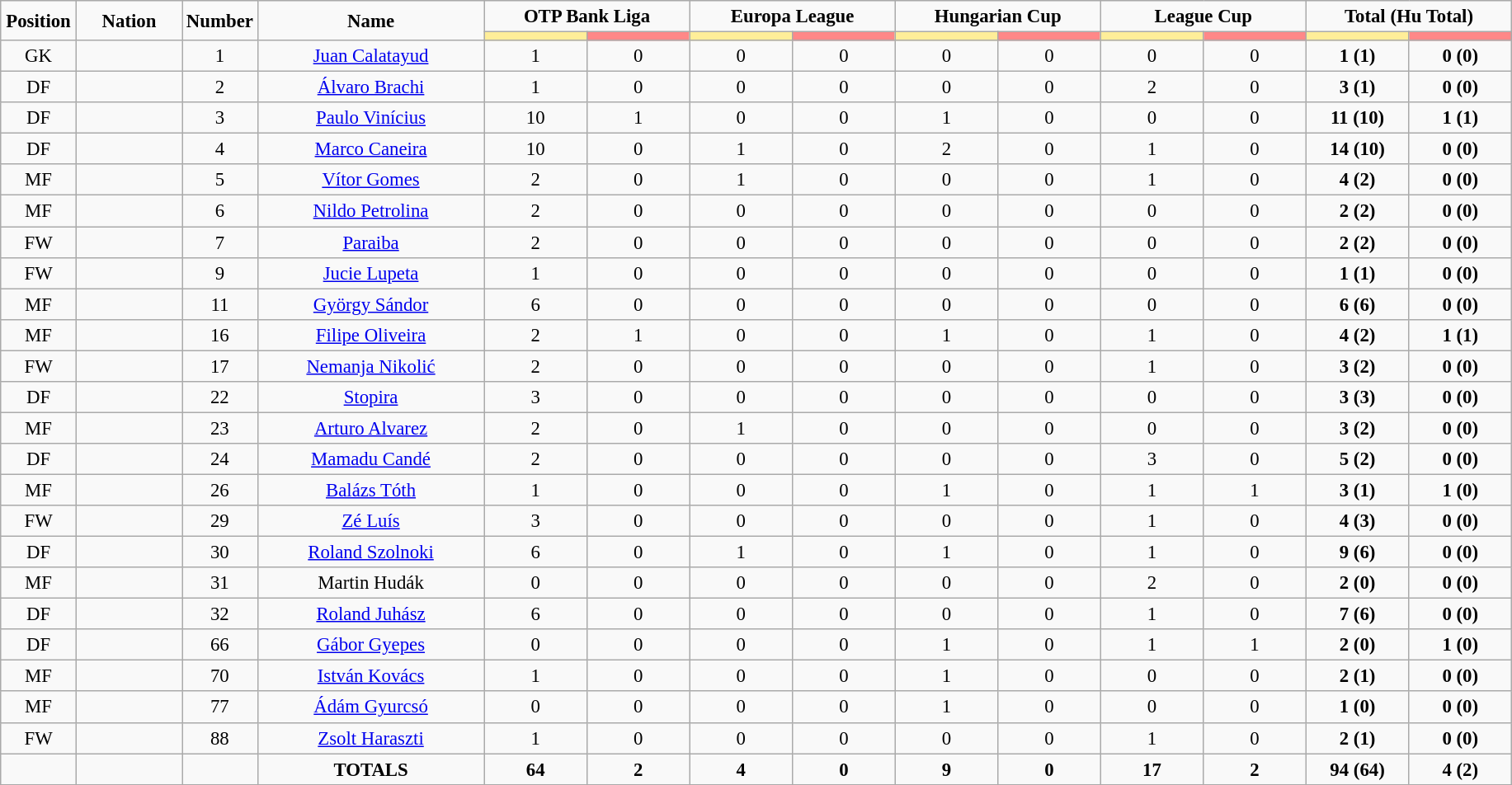<table class="wikitable" style="font-size: 95%; text-align: center;">
<tr>
<td rowspan="2" width="5%" align="center"><strong>Position</strong></td>
<td rowspan="2" width="7%" align="center"><strong>Nation</strong></td>
<td rowspan="2" width="5%" align="center"><strong>Number</strong></td>
<td rowspan="2" width="15%" align="center"><strong>Name</strong></td>
<td colspan="2" align="center"><strong>OTP Bank Liga</strong></td>
<td colspan="2" align="center"><strong>Europa League</strong></td>
<td colspan="2" align="center"><strong>Hungarian Cup</strong></td>
<td colspan="2" align="center"><strong>League Cup</strong></td>
<td colspan="2" align="center"><strong>Total (Hu Total)</strong></td>
</tr>
<tr>
<th width=60 style="background: #FFEE99"></th>
<th width=60 style="background: #FF8888"></th>
<th width=60 style="background: #FFEE99"></th>
<th width=60 style="background: #FF8888"></th>
<th width=60 style="background: #FFEE99"></th>
<th width=60 style="background: #FF8888"></th>
<th width=60 style="background: #FFEE99"></th>
<th width=60 style="background: #FF8888"></th>
<th width=60 style="background: #FFEE99"></th>
<th width=60 style="background: #FF8888"></th>
</tr>
<tr>
<td>GK</td>
<td></td>
<td>1</td>
<td><a href='#'>Juan Calatayud</a></td>
<td>1</td>
<td>0</td>
<td>0</td>
<td>0</td>
<td>0</td>
<td>0</td>
<td>0</td>
<td>0</td>
<td><strong>1 (1)</strong></td>
<td><strong>0 (0)</strong></td>
</tr>
<tr>
<td>DF</td>
<td></td>
<td>2</td>
<td><a href='#'>Álvaro Brachi</a></td>
<td>1</td>
<td>0</td>
<td>0</td>
<td>0</td>
<td>0</td>
<td>0</td>
<td>2</td>
<td>0</td>
<td><strong>3 (1)</strong></td>
<td><strong>0 (0)</strong></td>
</tr>
<tr>
<td>DF</td>
<td></td>
<td>3</td>
<td><a href='#'>Paulo Vinícius</a></td>
<td>10</td>
<td>1</td>
<td>0</td>
<td>0</td>
<td>1</td>
<td>0</td>
<td>0</td>
<td>0</td>
<td><strong>11 (10)</strong></td>
<td><strong>1 (1)</strong></td>
</tr>
<tr>
<td>DF</td>
<td></td>
<td>4</td>
<td><a href='#'>Marco Caneira</a></td>
<td>10</td>
<td>0</td>
<td>1</td>
<td>0</td>
<td>2</td>
<td>0</td>
<td>1</td>
<td>0</td>
<td><strong>14 (10)</strong></td>
<td><strong>0 (0)</strong></td>
</tr>
<tr>
<td>MF</td>
<td></td>
<td>5</td>
<td><a href='#'>Vítor Gomes</a></td>
<td>2</td>
<td>0</td>
<td>1</td>
<td>0</td>
<td>0</td>
<td>0</td>
<td>1</td>
<td>0</td>
<td><strong>4 (2)</strong></td>
<td><strong>0 (0)</strong></td>
</tr>
<tr>
<td>MF</td>
<td></td>
<td>6</td>
<td><a href='#'>Nildo Petrolina</a></td>
<td>2</td>
<td>0</td>
<td>0</td>
<td>0</td>
<td>0</td>
<td>0</td>
<td>0</td>
<td>0</td>
<td><strong>2 (2)</strong></td>
<td><strong>0 (0)</strong></td>
</tr>
<tr>
<td>FW</td>
<td></td>
<td>7</td>
<td><a href='#'>Paraiba</a></td>
<td>2</td>
<td>0</td>
<td>0</td>
<td>0</td>
<td>0</td>
<td>0</td>
<td>0</td>
<td>0</td>
<td><strong>2 (2)</strong></td>
<td><strong>0 (0)</strong></td>
</tr>
<tr>
<td>FW</td>
<td></td>
<td>9</td>
<td><a href='#'>Jucie Lupeta</a></td>
<td>1</td>
<td>0</td>
<td>0</td>
<td>0</td>
<td>0</td>
<td>0</td>
<td>0</td>
<td>0</td>
<td><strong>1 (1)</strong></td>
<td><strong>0 (0)</strong></td>
</tr>
<tr>
<td>MF</td>
<td></td>
<td>11</td>
<td><a href='#'>György Sándor</a></td>
<td>6</td>
<td>0</td>
<td>0</td>
<td>0</td>
<td>0</td>
<td>0</td>
<td>0</td>
<td>0</td>
<td><strong>6 (6)</strong></td>
<td><strong>0 (0)</strong></td>
</tr>
<tr>
<td>MF</td>
<td></td>
<td>16</td>
<td><a href='#'>Filipe Oliveira</a></td>
<td>2</td>
<td>1</td>
<td>0</td>
<td>0</td>
<td>1</td>
<td>0</td>
<td>1</td>
<td>0</td>
<td><strong>4 (2)</strong></td>
<td><strong>1 (1)</strong></td>
</tr>
<tr>
<td>FW</td>
<td></td>
<td>17</td>
<td><a href='#'>Nemanja Nikolić</a></td>
<td>2</td>
<td>0</td>
<td>0</td>
<td>0</td>
<td>0</td>
<td>0</td>
<td>1</td>
<td>0</td>
<td><strong>3 (2)</strong></td>
<td><strong>0 (0)</strong></td>
</tr>
<tr>
<td>DF</td>
<td></td>
<td>22</td>
<td><a href='#'>Stopira</a></td>
<td>3</td>
<td>0</td>
<td>0</td>
<td>0</td>
<td>0</td>
<td>0</td>
<td>0</td>
<td>0</td>
<td><strong>3 (3)</strong></td>
<td><strong>0 (0)</strong></td>
</tr>
<tr>
<td>MF</td>
<td></td>
<td>23</td>
<td><a href='#'>Arturo Alvarez</a></td>
<td>2</td>
<td>0</td>
<td>1</td>
<td>0</td>
<td>0</td>
<td>0</td>
<td>0</td>
<td>0</td>
<td><strong>3 (2)</strong></td>
<td><strong>0 (0)</strong></td>
</tr>
<tr>
<td>DF</td>
<td></td>
<td>24</td>
<td><a href='#'>Mamadu Candé</a></td>
<td>2</td>
<td>0</td>
<td>0</td>
<td>0</td>
<td>0</td>
<td>0</td>
<td>3</td>
<td>0</td>
<td><strong>5 (2)</strong></td>
<td><strong>0 (0)</strong></td>
</tr>
<tr>
<td>MF</td>
<td></td>
<td>26</td>
<td><a href='#'>Balázs Tóth</a></td>
<td>1</td>
<td>0</td>
<td>0</td>
<td>0</td>
<td>1</td>
<td>0</td>
<td>1</td>
<td>1</td>
<td><strong>3 (1)</strong></td>
<td><strong>1 (0)</strong></td>
</tr>
<tr>
<td>FW</td>
<td></td>
<td>29</td>
<td><a href='#'>Zé Luís</a></td>
<td>3</td>
<td>0</td>
<td>0</td>
<td>0</td>
<td>0</td>
<td>0</td>
<td>1</td>
<td>0</td>
<td><strong>4 (3)</strong></td>
<td><strong>0 (0)</strong></td>
</tr>
<tr>
<td>DF</td>
<td></td>
<td>30</td>
<td><a href='#'>Roland Szolnoki</a></td>
<td>6</td>
<td>0</td>
<td>1</td>
<td>0</td>
<td>1</td>
<td>0</td>
<td>1</td>
<td>0</td>
<td><strong>9 (6)</strong></td>
<td><strong>0 (0)</strong></td>
</tr>
<tr>
<td>MF</td>
<td></td>
<td>31</td>
<td>Martin Hudák</td>
<td>0</td>
<td>0</td>
<td>0</td>
<td>0</td>
<td>0</td>
<td>0</td>
<td>2</td>
<td>0</td>
<td><strong>2 (0)</strong></td>
<td><strong>0 (0)</strong></td>
</tr>
<tr>
<td>DF</td>
<td></td>
<td>32</td>
<td><a href='#'>Roland Juhász</a></td>
<td>6</td>
<td>0</td>
<td>0</td>
<td>0</td>
<td>0</td>
<td>0</td>
<td>1</td>
<td>0</td>
<td><strong>7 (6)</strong></td>
<td><strong>0 (0)</strong></td>
</tr>
<tr>
<td>DF</td>
<td></td>
<td>66</td>
<td><a href='#'>Gábor Gyepes</a></td>
<td>0</td>
<td>0</td>
<td>0</td>
<td>0</td>
<td>1</td>
<td>0</td>
<td>1</td>
<td>1</td>
<td><strong>2 (0)</strong></td>
<td><strong>1 (0)</strong></td>
</tr>
<tr>
<td>MF</td>
<td></td>
<td>70</td>
<td><a href='#'>István Kovács</a></td>
<td>1</td>
<td>0</td>
<td>0</td>
<td>0</td>
<td>1</td>
<td>0</td>
<td>0</td>
<td>0</td>
<td><strong>2 (1)</strong></td>
<td><strong>0 (0)</strong></td>
</tr>
<tr>
<td>MF</td>
<td></td>
<td>77</td>
<td><a href='#'>Ádám Gyurcsó</a></td>
<td>0</td>
<td>0</td>
<td>0</td>
<td>0</td>
<td>1</td>
<td>0</td>
<td>0</td>
<td>0</td>
<td><strong>1 (0)</strong></td>
<td><strong>0 (0)</strong></td>
</tr>
<tr>
<td>FW</td>
<td></td>
<td>88</td>
<td><a href='#'>Zsolt Haraszti</a></td>
<td>1</td>
<td>0</td>
<td>0</td>
<td>0</td>
<td>0</td>
<td>0</td>
<td>1</td>
<td>0</td>
<td><strong>2 (1)</strong></td>
<td><strong>0 (0)</strong></td>
</tr>
<tr>
<td></td>
<td></td>
<td></td>
<td><strong>TOTALS</strong></td>
<td><strong>64</strong></td>
<td><strong>2</strong></td>
<td><strong>4</strong></td>
<td><strong>0</strong></td>
<td><strong>9</strong></td>
<td><strong>0</strong></td>
<td><strong>17</strong></td>
<td><strong>2</strong></td>
<td><strong>94 (64)</strong></td>
<td><strong>4 (2)</strong></td>
</tr>
<tr>
</tr>
</table>
